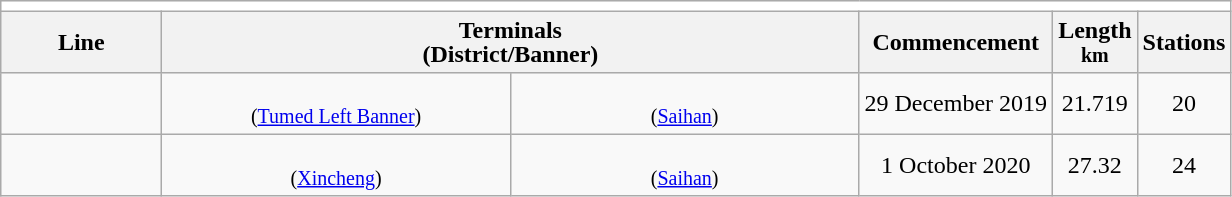<table class="wikitable sortable" style="cell-padding:1.5; font-size:100%; text-align:center;">
<tr>
<td colspan="6" bgcolor="#fff"></td>
</tr>
<tr>
<th data-sort-type="text"style="width:100px;">Line</th>
<th class="unsortable" colspan="2" style="width:400px; line-height:1.05">Terminals<br>(District/Banner)</th>
<th>Commencement</th>
<th style="line-height:1.05">Length<br><small>km</small></th>
<th style="line-height:1.05">Stations</th>
</tr>
<tr>
<td style="text-align:center; line-height:1.05"></td>
<td style="text-align:center; width:225px; line-height:1.05"><strong></strong><br><small>(<a href='#'>Tumed Left Banner</a>)</small></td>
<td style="text-align:center; width:225px; line-height:1.05"><strong></strong><br><small>(<a href='#'>Saihan</a>)</small></td>
<td style="text-align:center; line-height:1.05">29 December 2019</td>
<td style="text-align:center; line-height:1.05">21.719</td>
<td style="text-align:center; line-height:1.05">20</td>
</tr>
<tr>
<td style="text-align:center; line-height:1.05"></td>
<td style="text-align:center; width:225px; line-height:1.05"><strong></strong><br><small>(<a href='#'>Xincheng</a>)</small></td>
<td style="text-align:center; width:225px; line-height:1.05"><strong></strong><br><small>(<a href='#'>Saihan</a>)</small></td>
<td style="text-align:center; line-height:1.05">1 October 2020</td>
<td style="text-align:center; line-height:1.05">27.32</td>
<td style="text-align:center; line-height:1.05">24</td>
</tr>
</table>
